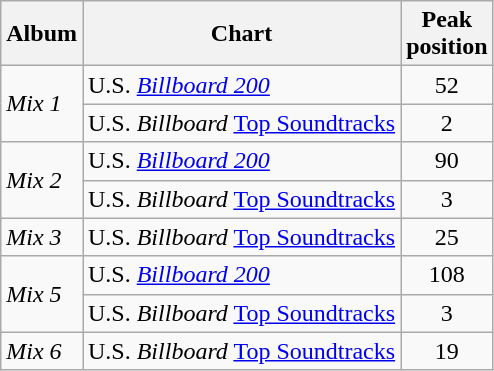<table class="wikitable">
<tr>
<th align="left">Album</th>
<th align="left">Chart</th>
<th style="text-align:center;">Peak <br>position</th>
</tr>
<tr>
<td style="text-align:left;" rowspan="2"><em>Mix 1</em></td>
<td align="left">U.S. <em><a href='#'>Billboard 200</a></em></td>
<td style="text-align:center;">52</td>
</tr>
<tr>
<td align="left">U.S. <em>Billboard</em> <a href='#'>Top Soundtracks</a></td>
<td style="text-align:center;">2</td>
</tr>
<tr>
<td style="text-align:left;" rowspan="2"><em>Mix 2</em></td>
<td align="left">U.S. <em><a href='#'>Billboard 200</a></em></td>
<td style="text-align:center;">90</td>
</tr>
<tr>
<td align="left">U.S. <em>Billboard</em> <a href='#'>Top Soundtracks</a></td>
<td style="text-align:center;">3</td>
</tr>
<tr>
<td style="text-align:left;" rowspan="1"><em>Mix 3</em></td>
<td align="left">U.S. <em>Billboard</em> <a href='#'>Top Soundtracks</a></td>
<td style="text-align:center;">25</td>
</tr>
<tr>
<td style="text-align:left;" rowspan="2"><em>Mix 5</em></td>
<td align="left">U.S. <em><a href='#'>Billboard 200</a></em></td>
<td style="text-align:center;">108</td>
</tr>
<tr>
<td align="left">U.S. <em>Billboard</em> <a href='#'>Top Soundtracks</a></td>
<td style="text-align:center;">3</td>
</tr>
<tr>
<td style="text-align:left;" rowspan="1"><em>Mix 6</em></td>
<td align="left">U.S. <em>Billboard</em> <a href='#'>Top Soundtracks</a></td>
<td style="text-align:center;">19</td>
</tr>
</table>
